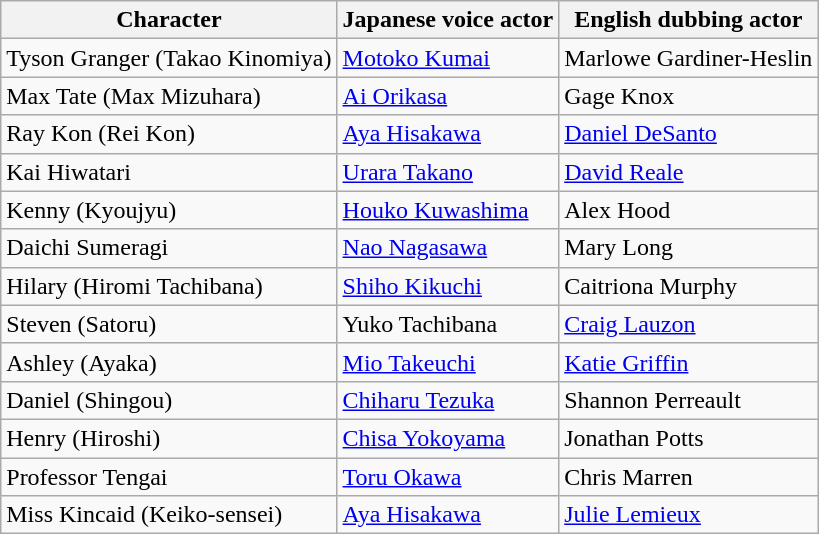<table class="wikitable">
<tr>
<th>Character</th>
<th>Japanese voice actor</th>
<th>English dubbing actor</th>
</tr>
<tr>
<td>Tyson Granger (Takao Kinomiya)</td>
<td><a href='#'>Motoko Kumai</a></td>
<td>Marlowe Gardiner-Heslin</td>
</tr>
<tr>
<td>Max Tate (Max Mizuhara)</td>
<td><a href='#'>Ai Orikasa</a></td>
<td>Gage Knox</td>
</tr>
<tr>
<td>Ray Kon (Rei Kon)</td>
<td><a href='#'>Aya Hisakawa</a></td>
<td><a href='#'>Daniel DeSanto</a></td>
</tr>
<tr>
<td>Kai Hiwatari</td>
<td><a href='#'>Urara Takano</a></td>
<td><a href='#'>David Reale</a></td>
</tr>
<tr>
<td>Kenny (Kyoujyu)</td>
<td><a href='#'>Houko Kuwashima</a></td>
<td>Alex Hood</td>
</tr>
<tr>
<td>Daichi Sumeragi</td>
<td><a href='#'>Nao Nagasawa</a></td>
<td>Mary Long</td>
</tr>
<tr>
<td>Hilary (Hiromi Tachibana)</td>
<td><a href='#'>Shiho Kikuchi</a></td>
<td>Caitriona Murphy</td>
</tr>
<tr>
<td>Steven (Satoru)</td>
<td>Yuko Tachibana</td>
<td><a href='#'>Craig Lauzon</a></td>
</tr>
<tr>
<td>Ashley (Ayaka)</td>
<td><a href='#'>Mio Takeuchi</a></td>
<td><a href='#'>Katie Griffin</a></td>
</tr>
<tr>
<td>Daniel (Shingou)</td>
<td><a href='#'>Chiharu Tezuka</a></td>
<td>Shannon Perreault</td>
</tr>
<tr>
<td>Henry (Hiroshi)</td>
<td><a href='#'>Chisa Yokoyama</a></td>
<td>Jonathan Potts</td>
</tr>
<tr>
<td>Professor Tengai</td>
<td><a href='#'>Toru Okawa</a></td>
<td>Chris Marren</td>
</tr>
<tr>
<td>Miss Kincaid (Keiko-sensei)</td>
<td><a href='#'>Aya Hisakawa</a></td>
<td><a href='#'>Julie Lemieux</a></td>
</tr>
</table>
